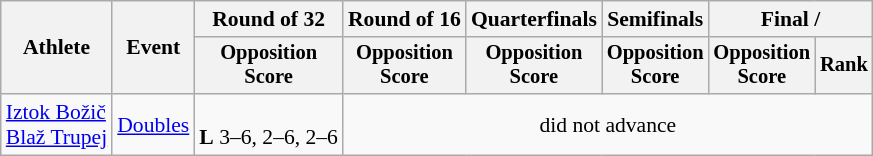<table class=wikitable style="font-size:90%">
<tr>
<th rowspan=2>Athlete</th>
<th rowspan=2>Event</th>
<th>Round of 32</th>
<th>Round of 16</th>
<th>Quarterfinals</th>
<th>Semifinals</th>
<th colspan=2>Final / </th>
</tr>
<tr style="font-size:95%">
<th>Opposition<br>Score</th>
<th>Opposition<br>Score</th>
<th>Opposition<br>Score</th>
<th>Opposition<br>Score</th>
<th>Opposition<br>Score</th>
<th>Rank</th>
</tr>
<tr align=center>
<td align=left><a href='#'>Iztok Božič</a><br><a href='#'>Blaž Trupej</a></td>
<td><a href='#'>Doubles</a></td>
<td><br><strong>L</strong> 3–6, 2–6, 2–6</td>
<td colspan=6>did not advance</td>
</tr>
</table>
